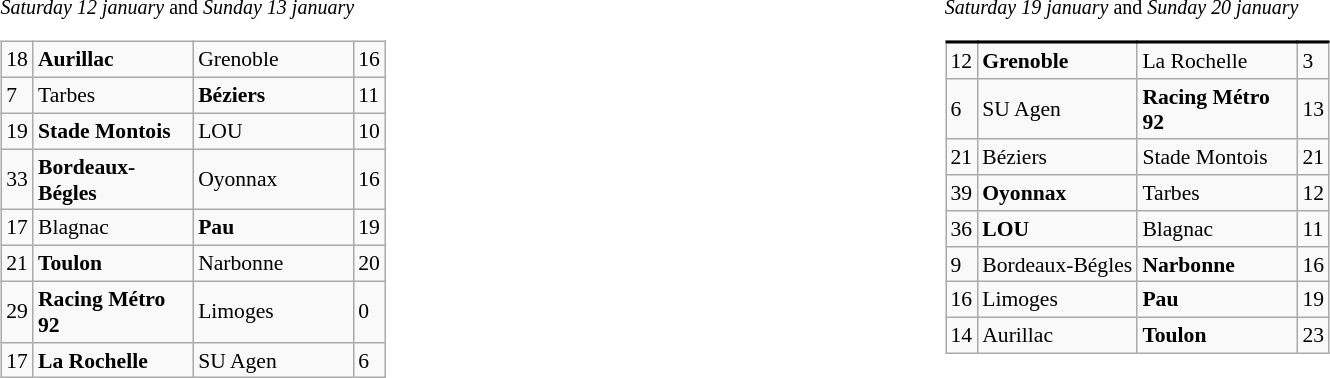<table width="100%" align="center" border="0" cellpadding="0" cellspacing="5">
<tr valign="top" align="left">
<td width="50%"><br><small><em>Saturday 12 january</em> and <em>Sunday 13 january</em></small><table class="wikitable gauche" cellpadding="0" cellspacing="0" style="font-size:90%;">
<tr>
<td>18</td>
<td width="100px"><strong>Aurillac</strong></td>
<td width="100px">Grenoble</td>
<td>16</td>
</tr>
<tr>
<td>7</td>
<td width="100px">Tarbes</td>
<td width="100px"><strong>Béziers</strong></td>
<td>11</td>
</tr>
<tr>
<td>19</td>
<td width="100px"><strong>Stade Montois</strong></td>
<td width="100px">LOU</td>
<td>10</td>
</tr>
<tr>
<td>33</td>
<td width="100px"><strong>Bordeaux-Bégles</strong></td>
<td width="100px">Oyonnax</td>
<td>16</td>
</tr>
<tr>
<td>17</td>
<td width="100px">Blagnac</td>
<td width="100px"><strong>Pau</strong></td>
<td>19</td>
</tr>
<tr>
<td>21</td>
<td width="100px"><strong>Toulon</strong></td>
<td width="100px">Narbonne</td>
<td>20</td>
</tr>
<tr>
<td>29</td>
<td width="100px"><strong>Racing Métro 92</strong></td>
<td width="100px">Limoges</td>
<td>0</td>
</tr>
<tr>
<td>17</td>
<td width="100px"><strong>La Rochelle</strong></td>
<td width="100px">SU Agen</td>
<td>6</td>
</tr>
</table>
</td>
<td width="50%"><br><small><em>Saturday 19 january</em> and <em>Sunday 20 january</em></small><table class="wikitable gauche" cellpadding="0" cellspacing="0" style="font-size:90%;">
<tr style="border-bottom:2px solid black;">
</tr>
<tr>
<td>12</td>
<td width="100px"><strong>Grenoble</strong></td>
<td width="100px">La Rochelle</td>
<td>3</td>
</tr>
<tr>
<td>6</td>
<td width="100px">SU Agen</td>
<td width="100px"><strong>Racing Métro 92</strong></td>
<td>13</td>
</tr>
<tr>
<td>21</td>
<td width="100px">Béziers</td>
<td width="100px">Stade Montois</td>
<td>21</td>
</tr>
<tr>
<td>39</td>
<td width="100px"><strong>Oyonnax</strong></td>
<td width="100px">Tarbes</td>
<td>12</td>
</tr>
<tr>
<td>36</td>
<td width="100px"><strong>LOU</strong></td>
<td width="100px">Blagnac</td>
<td>11</td>
</tr>
<tr>
<td>9</td>
<td width="100px">Bordeaux-Bégles</td>
<td width="100px"><strong>Narbonne</strong></td>
<td>16</td>
</tr>
<tr>
<td>16</td>
<td width="100px">Limoges</td>
<td width="100px"><strong>Pau</strong></td>
<td>19</td>
</tr>
<tr>
<td>14</td>
<td width="100px">Aurillac</td>
<td width="100px"><strong>Toulon</strong></td>
<td>23</td>
</tr>
</table>
</td>
</tr>
</table>
